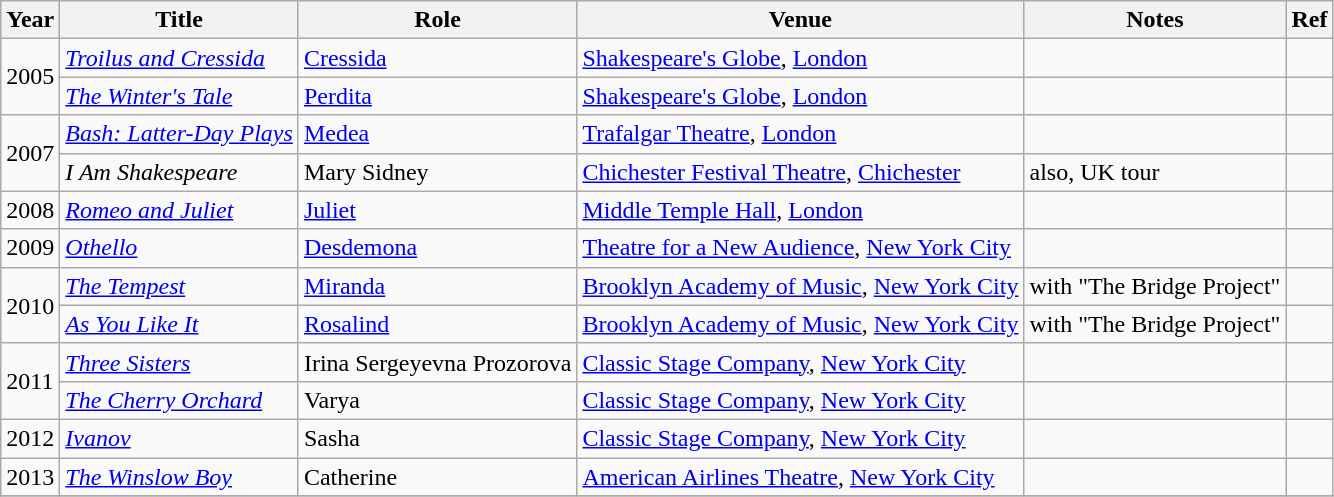<table class="wikitable sortable">
<tr>
<th>Year</th>
<th>Title</th>
<th>Role</th>
<th>Venue</th>
<th>Notes</th>
<th>Ref</th>
</tr>
<tr>
<td rowspan="2">2005</td>
<td><em><a href='#'>Troilus and Cressida</a></em></td>
<td><a href='#'>Cressida</a></td>
<td><a href='#'>Shakespeare's Globe</a>, <a href='#'>London</a></td>
<td></td>
<td></td>
</tr>
<tr>
<td><em><a href='#'>The Winter's Tale</a></em></td>
<td><a href='#'>Perdita</a></td>
<td><a href='#'>Shakespeare's Globe</a>, <a href='#'>London</a></td>
<td></td>
<td></td>
</tr>
<tr>
<td rowspan="2">2007</td>
<td><em><a href='#'>Bash: Latter-Day Plays</a></em></td>
<td><a href='#'>Medea</a></td>
<td><a href='#'>Trafalgar Theatre</a>, <a href='#'>London</a></td>
<td></td>
<td></td>
</tr>
<tr>
<td><em>I Am Shakespeare</em></td>
<td>Mary Sidney</td>
<td><a href='#'>Chichester Festival Theatre</a>, <a href='#'>Chichester</a></td>
<td>also, UK tour</td>
<td></td>
</tr>
<tr>
<td>2008</td>
<td><em><a href='#'>Romeo and Juliet</a></em></td>
<td><a href='#'>Juliet</a></td>
<td><a href='#'>Middle Temple Hall</a>, <a href='#'>London</a></td>
<td></td>
<td></td>
</tr>
<tr>
<td>2009</td>
<td><em><a href='#'>Othello</a></em></td>
<td><a href='#'>Desdemona</a></td>
<td><a href='#'>Theatre for a New Audience</a>, <a href='#'>New York City</a></td>
<td></td>
<td></td>
</tr>
<tr>
<td rowspan="2">2010</td>
<td><em><a href='#'>The Tempest</a></em></td>
<td><a href='#'>Miranda</a></td>
<td><a href='#'>Brooklyn Academy of Music</a>, <a href='#'>New York City</a></td>
<td>with "The Bridge Project"</td>
<td></td>
</tr>
<tr>
<td><em><a href='#'>As You Like It</a></em></td>
<td><a href='#'>Rosalind</a></td>
<td><a href='#'>Brooklyn Academy of Music</a>, <a href='#'>New York City</a></td>
<td>with "The Bridge Project"</td>
<td></td>
</tr>
<tr>
<td rowspan="2">2011</td>
<td><em><a href='#'>Three Sisters</a></em></td>
<td>Irina Sergeyevna Prozorova</td>
<td><a href='#'>Classic Stage Company</a>, <a href='#'>New York City</a></td>
<td></td>
<td></td>
</tr>
<tr>
<td><em><a href='#'>The Cherry Orchard</a></em></td>
<td>Varya</td>
<td><a href='#'>Classic Stage Company</a>, <a href='#'>New York City</a></td>
<td></td>
<td></td>
</tr>
<tr>
<td>2012</td>
<td><em><a href='#'>Ivanov</a></em></td>
<td>Sasha</td>
<td><a href='#'>Classic Stage Company</a>, <a href='#'>New York City</a></td>
<td></td>
<td></td>
</tr>
<tr>
<td>2013</td>
<td><em><a href='#'>The Winslow Boy</a></em></td>
<td>Catherine</td>
<td><a href='#'>American Airlines Theatre</a>, <a href='#'>New York City</a></td>
<td></td>
<td></td>
</tr>
<tr>
</tr>
</table>
